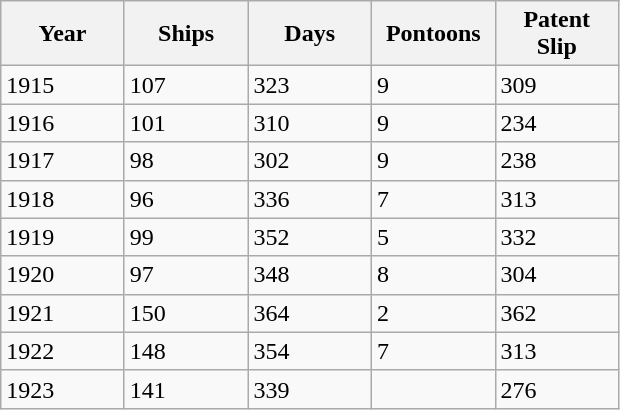<table class="wikitable floatright">
<tr>
<th width="75">Year</th>
<th width="75">Ships</th>
<th width="75">Days</th>
<th width="75">Pontoons</th>
<th width="75">Patent Slip</th>
</tr>
<tr>
<td>1915</td>
<td>107</td>
<td>323</td>
<td>9</td>
<td>309</td>
</tr>
<tr>
<td>1916</td>
<td>101</td>
<td>310</td>
<td>9</td>
<td>234</td>
</tr>
<tr>
<td>1917</td>
<td>98</td>
<td>302</td>
<td>9</td>
<td>238</td>
</tr>
<tr>
<td>1918</td>
<td>96</td>
<td>336</td>
<td>7</td>
<td>313</td>
</tr>
<tr>
<td>1919</td>
<td>99</td>
<td>352</td>
<td>5</td>
<td>332</td>
</tr>
<tr>
<td>1920</td>
<td>97</td>
<td>348</td>
<td>8</td>
<td>304</td>
</tr>
<tr>
<td>1921</td>
<td>150</td>
<td>364</td>
<td>2</td>
<td>362</td>
</tr>
<tr>
<td>1922</td>
<td>148</td>
<td>354</td>
<td>7</td>
<td>313</td>
</tr>
<tr>
<td>1923</td>
<td>141</td>
<td>339</td>
<td></td>
<td>276</td>
</tr>
</table>
